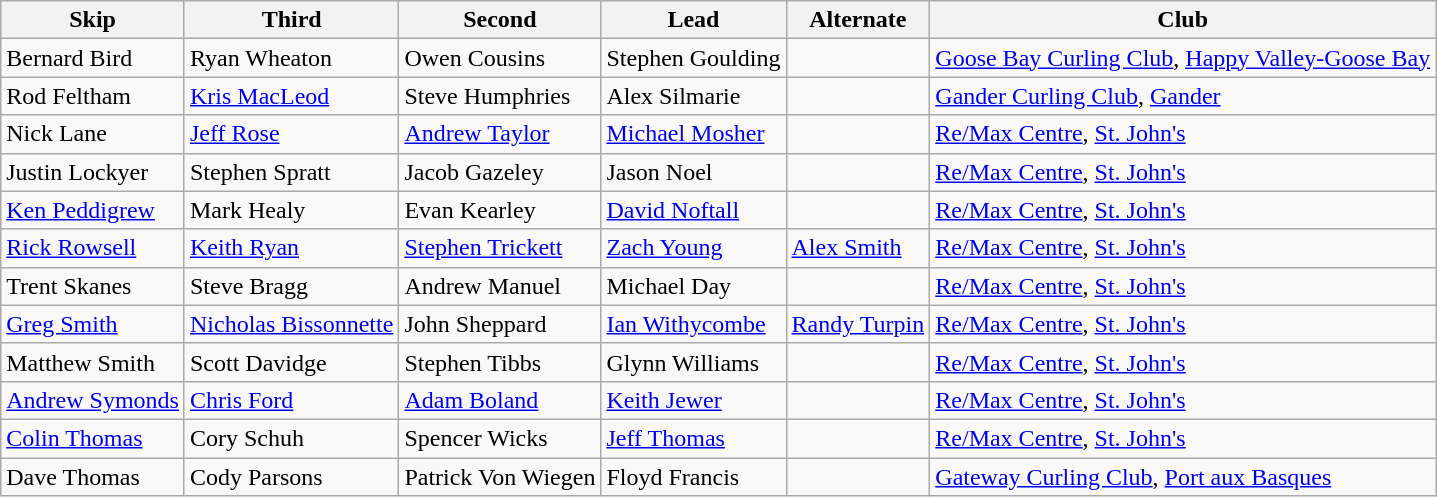<table class="wikitable">
<tr>
<th>Skip</th>
<th>Third</th>
<th>Second</th>
<th>Lead</th>
<th>Alternate</th>
<th>Club</th>
</tr>
<tr>
<td>Bernard Bird</td>
<td>Ryan Wheaton</td>
<td>Owen Cousins</td>
<td>Stephen Goulding</td>
<td></td>
<td><a href='#'>Goose Bay Curling Club</a>, <a href='#'>Happy Valley-Goose Bay</a></td>
</tr>
<tr>
<td>Rod Feltham</td>
<td><a href='#'>Kris MacLeod</a></td>
<td>Steve Humphries</td>
<td>Alex Silmarie</td>
<td></td>
<td><a href='#'>Gander Curling Club</a>, <a href='#'>Gander</a></td>
</tr>
<tr>
<td>Nick Lane</td>
<td><a href='#'>Jeff Rose</a></td>
<td><a href='#'>Andrew Taylor</a></td>
<td><a href='#'>Michael Mosher</a></td>
<td></td>
<td><a href='#'>Re/Max Centre</a>, <a href='#'>St. John's</a></td>
</tr>
<tr>
<td>Justin Lockyer</td>
<td>Stephen Spratt</td>
<td>Jacob Gazeley</td>
<td>Jason Noel</td>
<td></td>
<td><a href='#'>Re/Max Centre</a>, <a href='#'>St. John's</a></td>
</tr>
<tr>
<td><a href='#'>Ken Peddigrew</a></td>
<td>Mark Healy</td>
<td>Evan Kearley</td>
<td><a href='#'>David Noftall</a></td>
<td></td>
<td><a href='#'>Re/Max Centre</a>, <a href='#'>St. John's</a></td>
</tr>
<tr>
<td><a href='#'>Rick Rowsell</a></td>
<td><a href='#'>Keith Ryan</a></td>
<td><a href='#'>Stephen Trickett</a></td>
<td><a href='#'>Zach Young</a></td>
<td><a href='#'>Alex Smith</a></td>
<td><a href='#'>Re/Max Centre</a>, <a href='#'>St. John's</a></td>
</tr>
<tr>
<td>Trent Skanes</td>
<td>Steve Bragg</td>
<td>Andrew Manuel</td>
<td>Michael Day</td>
<td></td>
<td><a href='#'>Re/Max Centre</a>, <a href='#'>St. John's</a></td>
</tr>
<tr>
<td><a href='#'>Greg Smith</a></td>
<td><a href='#'>Nicholas Bissonnette</a></td>
<td>John Sheppard</td>
<td><a href='#'>Ian Withycombe</a></td>
<td><a href='#'>Randy Turpin</a></td>
<td><a href='#'>Re/Max Centre</a>, <a href='#'>St. John's</a></td>
</tr>
<tr>
<td>Matthew Smith</td>
<td>Scott Davidge</td>
<td>Stephen Tibbs</td>
<td>Glynn Williams</td>
<td></td>
<td><a href='#'>Re/Max Centre</a>, <a href='#'>St. John's</a></td>
</tr>
<tr>
<td><a href='#'>Andrew Symonds</a></td>
<td><a href='#'>Chris Ford</a></td>
<td><a href='#'>Adam Boland</a></td>
<td><a href='#'>Keith Jewer</a></td>
<td></td>
<td><a href='#'>Re/Max Centre</a>, <a href='#'>St. John's</a></td>
</tr>
<tr>
<td><a href='#'>Colin Thomas</a></td>
<td>Cory Schuh</td>
<td>Spencer Wicks</td>
<td><a href='#'>Jeff Thomas</a></td>
<td></td>
<td><a href='#'>Re/Max Centre</a>, <a href='#'>St. John's</a></td>
</tr>
<tr>
<td>Dave Thomas</td>
<td>Cody Parsons</td>
<td>Patrick Von Wiegen</td>
<td>Floyd Francis</td>
<td></td>
<td><a href='#'>Gateway Curling Club</a>, <a href='#'>Port aux Basques</a></td>
</tr>
</table>
